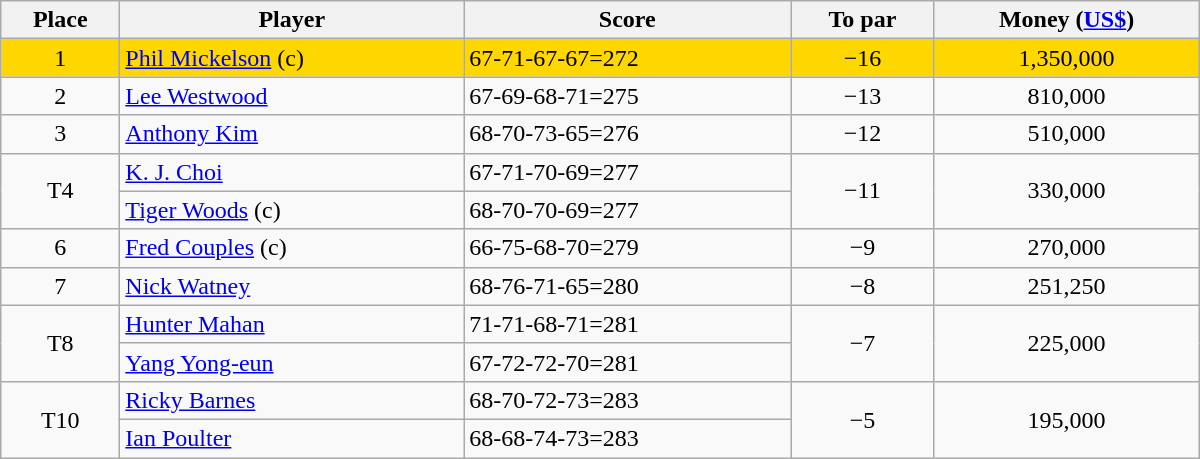<table class="wikitable" style="width:50em;margin-bottom:0;">
<tr>
<th>Place</th>
<th>Player</th>
<th>Score</th>
<th>To par</th>
<th>Money (<a href='#'>US$</a>)</th>
</tr>
<tr style="background:gold">
<td align=center>1</td>
<td> <a href='#'>Phil Mickelson</a> (c)</td>
<td>67-71-67-67=272</td>
<td align=center>−16</td>
<td align=center>1,350,000</td>
</tr>
<tr>
<td align=center>2</td>
<td> <a href='#'>Lee Westwood</a></td>
<td>67-69-68-71=275</td>
<td align=center>−13</td>
<td align=center>810,000</td>
</tr>
<tr>
<td align=center>3</td>
<td> <a href='#'>Anthony Kim</a></td>
<td>68-70-73-65=276</td>
<td align=center>−12</td>
<td align=center>510,000</td>
</tr>
<tr>
<td rowspan=2 align=center>T4</td>
<td> <a href='#'>K. J. Choi</a></td>
<td>67-71-70-69=277</td>
<td rowspan=2 align=center>−11</td>
<td rowspan=2 align=center>330,000</td>
</tr>
<tr>
<td> <a href='#'>Tiger Woods</a> (c)</td>
<td>68-70-70-69=277</td>
</tr>
<tr>
<td align=center>6</td>
<td> <a href='#'>Fred Couples</a> (c)</td>
<td>66-75-68-70=279</td>
<td align=center>−9</td>
<td align=center>270,000</td>
</tr>
<tr>
<td align=center>7</td>
<td> <a href='#'>Nick Watney</a></td>
<td>68-76-71-65=280</td>
<td align=center>−8</td>
<td align=center>251,250</td>
</tr>
<tr>
<td rowspan=2 align=center>T8</td>
<td> <a href='#'>Hunter Mahan</a></td>
<td>71-71-68-71=281</td>
<td rowspan=2 align=center>−7</td>
<td rowspan=2 align=center>225,000</td>
</tr>
<tr>
<td> <a href='#'>Yang Yong-eun</a></td>
<td>67-72-72-70=281</td>
</tr>
<tr>
<td rowspan=2 align=center>T10</td>
<td> <a href='#'>Ricky Barnes</a></td>
<td>68-70-72-73=283</td>
<td rowspan=2 align=center>−5</td>
<td rowspan=2 align=center>195,000</td>
</tr>
<tr>
<td> <a href='#'>Ian Poulter</a></td>
<td>68-68-74-73=283</td>
</tr>
</table>
